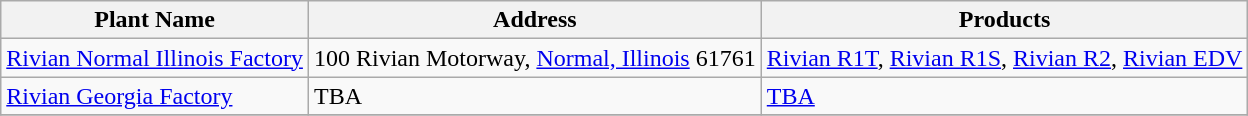<table class="wikitable">
<tr>
<th>Plant Name</th>
<th>Address</th>
<th>Products</th>
</tr>
<tr --->
<td><a href='#'>Rivian Normal Illinois Factory</a></td>
<td>100 Rivian Motorway, <a href='#'>Normal, Illinois</a> 61761</td>
<td><a href='#'>Rivian R1T</a>, <a href='#'>Rivian R1S</a>, <a href='#'>Rivian R2</a>, <a href='#'>Rivian EDV</a></td>
</tr>
<tr --->
<td><a href='#'>Rivian Georgia Factory</a></td>
<td>TBA</td>
<td><a href='#'>TBA</a></td>
</tr>
<tr --->
</tr>
</table>
